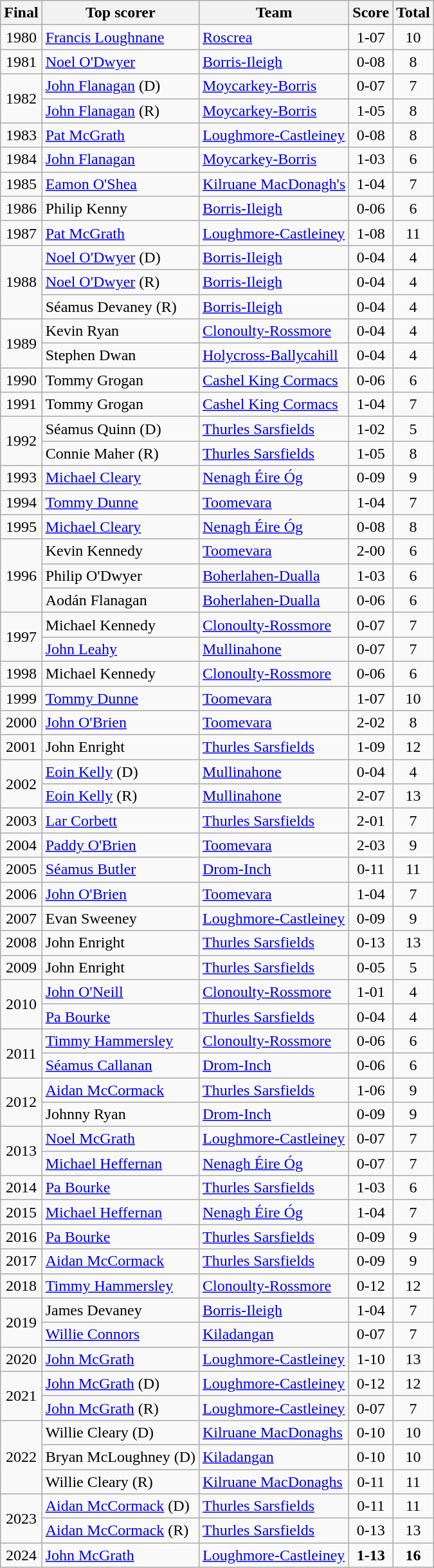<table class="wikitable" style="text-align:center;">
<tr>
<th>Final</th>
<th>Top scorer</th>
<th>Team</th>
<th>Score</th>
<th>Total</th>
</tr>
<tr>
<td>1980</td>
<td style="text-align:left;"><a href='#'>Francis Loughnane</a></td>
<td style="text-align:left;"> <a href='#'>Roscrea</a></td>
<td>1-07</td>
<td>10</td>
</tr>
<tr>
<td>1981</td>
<td style="text-align:left;"><a href='#'>Noel O'Dwyer</a></td>
<td style="text-align:left;"> <a href='#'>Borris-Ileigh</a></td>
<td>0-08</td>
<td>8</td>
</tr>
<tr>
<td rowspan="2">1982</td>
<td style="text-align:left;"><a href='#'>John Flanagan</a> (D)</td>
<td style="text-align:left;"> <a href='#'>Moycarkey-Borris</a></td>
<td>0-07</td>
<td>7</td>
</tr>
<tr>
<td style="text-align:left;"><a href='#'>John Flanagan</a> (R)</td>
<td style="text-align:left;"> <a href='#'>Moycarkey-Borris</a></td>
<td>1-05</td>
<td>8</td>
</tr>
<tr>
<td>1983</td>
<td style="text-align:left;"><a href='#'>Pat McGrath</a></td>
<td style="text-align:left;"> <a href='#'>Loughmore-Castleiney</a></td>
<td>0-08</td>
<td>8</td>
</tr>
<tr>
<td>1984</td>
<td style="text-align:left;"><a href='#'>John Flanagan</a></td>
<td style="text-align:left;"> <a href='#'>Moycarkey-Borris</a></td>
<td>1-03</td>
<td>6</td>
</tr>
<tr>
<td>1985</td>
<td style="text-align:left;"><a href='#'>Eamon O'Shea</a></td>
<td style="text-align:left;"> <a href='#'>Kilruane MacDonagh's</a></td>
<td>1-04</td>
<td>7</td>
</tr>
<tr>
<td>1986</td>
<td style="text-align:left;">Philip Kenny</td>
<td style="text-align:left;"> <a href='#'>Borris-Ileigh</a></td>
<td>0-06</td>
<td>6</td>
</tr>
<tr>
<td>1987</td>
<td style="text-align:left;"><a href='#'>Pat McGrath</a></td>
<td style="text-align:left;"> <a href='#'>Loughmore-Castleiney</a></td>
<td>1-08</td>
<td>11</td>
</tr>
<tr>
<td rowspan="3">1988</td>
<td style="text-align:left;"><a href='#'>Noel O'Dwyer</a> (D)</td>
<td style="text-align:left;"> <a href='#'>Borris-Ileigh</a></td>
<td>0-04</td>
<td>4</td>
</tr>
<tr>
<td style="text-align:left;"><a href='#'>Noel O'Dwyer</a> (R)</td>
<td style="text-align:left;"> <a href='#'>Borris-Ileigh</a></td>
<td>0-04</td>
<td>4</td>
</tr>
<tr>
<td style="text-align:left;">Séamus Devaney (R)</td>
<td style="text-align:left;"> <a href='#'>Borris-Ileigh</a></td>
<td>0-04</td>
<td>4</td>
</tr>
<tr>
<td rowspan="2">1989</td>
<td style="text-align:left;">Kevin Ryan</td>
<td style="text-align:left;"> <a href='#'>Clonoulty-Rossmore</a></td>
<td>0-04</td>
<td>4</td>
</tr>
<tr>
<td style="text-align:left;">Stephen Dwan</td>
<td style="text-align:left;"> <a href='#'>Holycross-Ballycahill</a></td>
<td>0-04</td>
<td>4</td>
</tr>
<tr>
<td>1990</td>
<td style="text-align:left;">Tommy Grogan</td>
<td style="text-align:left;"> <a href='#'>Cashel King Cormacs</a></td>
<td>0-06</td>
<td>6</td>
</tr>
<tr>
<td>1991</td>
<td style="text-align:left;">Tommy Grogan</td>
<td style="text-align:left;"> <a href='#'>Cashel King Cormacs</a></td>
<td>1-04</td>
<td>7</td>
</tr>
<tr>
<td rowspan="2">1992</td>
<td style="text-align:left;">Séamus Quinn (D)</td>
<td style="text-align:left;"> <a href='#'>Thurles Sarsfields</a></td>
<td>1-02</td>
<td>5</td>
</tr>
<tr>
<td style="text-align:left;">Connie Maher (R)</td>
<td style="text-align:left;"> <a href='#'>Thurles Sarsfields</a></td>
<td>1-05</td>
<td>8</td>
</tr>
<tr>
<td>1993</td>
<td style="text-align:left;"><a href='#'>Michael Cleary</a></td>
<td style="text-align:left;"> <a href='#'>Nenagh Éire Óg</a></td>
<td>0-09</td>
<td>9</td>
</tr>
<tr>
<td>1994</td>
<td style="text-align:left;"><a href='#'>Tommy Dunne</a></td>
<td style="text-align:left;"> <a href='#'>Toomevara</a></td>
<td>1-04</td>
<td>7</td>
</tr>
<tr>
<td>1995</td>
<td style="text-align:left;"><a href='#'>Michael Cleary</a></td>
<td style="text-align:left;"> <a href='#'>Nenagh Éire Óg</a></td>
<td>0-08</td>
<td>8</td>
</tr>
<tr>
<td rowspan="3">1996</td>
<td style="text-align:left;">Kevin Kennedy</td>
<td style="text-align:left;"> <a href='#'>Toomevara</a></td>
<td>2-00</td>
<td>6</td>
</tr>
<tr>
<td style="text-align:left;">Philip O'Dwyer</td>
<td style="text-align:left;"> <a href='#'>Boherlahen-Dualla</a></td>
<td>1-03</td>
<td>6</td>
</tr>
<tr>
<td style="text-align:left;">Aodán Flanagan</td>
<td style="text-align:left;"> <a href='#'>Boherlahen-Dualla</a></td>
<td>0-06</td>
<td>6</td>
</tr>
<tr>
<td rowspan="2">1997</td>
<td style="text-align:left;">Michael Kennedy</td>
<td style="text-align:left;"> <a href='#'>Clonoulty-Rossmore</a></td>
<td>0-07</td>
<td>7</td>
</tr>
<tr>
<td style="text-align:left;"><a href='#'>John Leahy</a></td>
<td style="text-align:left;"> <a href='#'>Mullinahone</a></td>
<td>0-07</td>
<td>7</td>
</tr>
<tr>
<td>1998</td>
<td style="text-align:left;">Michael Kennedy</td>
<td style="text-align:left;"> <a href='#'>Clonoulty-Rossmore</a></td>
<td>0-06</td>
<td>6</td>
</tr>
<tr>
<td>1999</td>
<td style="text-align:left;"><a href='#'>Tommy Dunne</a></td>
<td style="text-align:left;"> <a href='#'>Toomevara</a></td>
<td>1-07</td>
<td>10</td>
</tr>
<tr>
<td>2000</td>
<td style="text-align:left;"><a href='#'>John O'Brien</a></td>
<td style="text-align:left;"> <a href='#'>Toomevara</a></td>
<td>2-02</td>
<td>8</td>
</tr>
<tr>
<td>2001</td>
<td style="text-align:left;">John Enright</td>
<td style="text-align:left;"> <a href='#'>Thurles Sarsfields</a></td>
<td>1-09</td>
<td>12</td>
</tr>
<tr>
<td rowspan="2">2002</td>
<td style="text-align:left;"><a href='#'>Eoin Kelly</a> (D)</td>
<td style="text-align:left;"> <a href='#'>Mullinahone</a></td>
<td>0-04</td>
<td>4</td>
</tr>
<tr>
<td style="text-align:left;"><a href='#'>Eoin Kelly</a> (R)</td>
<td style="text-align:left;"> <a href='#'>Mullinahone</a></td>
<td>2-07</td>
<td>13</td>
</tr>
<tr>
<td>2003</td>
<td style="text-align:left;"><a href='#'>Lar Corbett</a></td>
<td style="text-align:left;"> <a href='#'>Thurles Sarsfields</a></td>
<td>2-01</td>
<td>7</td>
</tr>
<tr>
<td>2004</td>
<td style="text-align:left;"><a href='#'>Paddy O'Brien</a></td>
<td style="text-align:left;"> <a href='#'>Toomevara</a></td>
<td>2-03</td>
<td>9</td>
</tr>
<tr>
<td>2005</td>
<td style="text-align:left;"><a href='#'>Séamus Butler</a></td>
<td style="text-align:left;"> <a href='#'>Drom-Inch</a></td>
<td>0-11</td>
<td>11</td>
</tr>
<tr>
<td>2006</td>
<td style="text-align:left;"><a href='#'>John O'Brien</a></td>
<td style="text-align:left;"> <a href='#'>Toomevara</a></td>
<td>1-04</td>
<td>7</td>
</tr>
<tr>
<td>2007</td>
<td style="text-align:left;">Evan Sweeney</td>
<td style="text-align:left;"> <a href='#'>Loughmore-Castleiney</a></td>
<td>0-09</td>
<td>9</td>
</tr>
<tr>
<td>2008</td>
<td style="text-align:left;">John Enright</td>
<td style="text-align:left;"> <a href='#'>Thurles Sarsfields</a></td>
<td>0-13</td>
<td>13</td>
</tr>
<tr>
<td>2009</td>
<td style="text-align:left;">John Enright</td>
<td style="text-align:left;"> <a href='#'>Thurles Sarsfields</a></td>
<td>0-05</td>
<td>5</td>
</tr>
<tr>
<td rowspan="2">2010</td>
<td style="text-align:left;"><a href='#'>John O'Neill</a></td>
<td style="text-align:left;"> <a href='#'>Clonoulty-Rossmore</a></td>
<td>1-01</td>
<td>4</td>
</tr>
<tr>
<td style="text-align:left;"><a href='#'>Pa Bourke</a></td>
<td style="text-align:left;"> <a href='#'>Thurles Sarsfields</a></td>
<td>0-04</td>
<td>4</td>
</tr>
<tr>
<td rowspan="2">2011</td>
<td style="text-align:left;"><a href='#'>Timmy Hammersley</a></td>
<td style="text-align:left;"> <a href='#'>Clonoulty-Rossmore</a></td>
<td>0-06</td>
<td>6</td>
</tr>
<tr>
<td style="text-align:left;"><a href='#'>Séamus Callanan</a></td>
<td style="text-align:left;"> <a href='#'>Drom-Inch</a></td>
<td>0-06</td>
<td>6</td>
</tr>
<tr>
<td rowspan="2">2012</td>
<td style="text-align:left;"><a href='#'>Aidan McCormack</a></td>
<td style="text-align:left;"> <a href='#'>Thurles Sarsfields</a></td>
<td>1-06</td>
<td>9</td>
</tr>
<tr>
<td style="text-align:left;">Johnny Ryan</td>
<td style="text-align:left;"> <a href='#'>Drom-Inch</a></td>
<td>0-09</td>
<td>9</td>
</tr>
<tr>
<td rowspan="2">2013</td>
<td style="text-align:left;"><a href='#'>Noel McGrath</a></td>
<td style="text-align:left;"> <a href='#'>Loughmore-Castleiney</a></td>
<td>0-07</td>
<td>7</td>
</tr>
<tr>
<td style="text-align:left;"><a href='#'>Michael Heffernan</a></td>
<td style="text-align:left;"> <a href='#'>Nenagh Éire Óg</a></td>
<td>0-07</td>
<td>7</td>
</tr>
<tr>
<td>2014</td>
<td style="text-align:left;"><a href='#'>Pa Bourke</a></td>
<td style="text-align:left;"> <a href='#'>Thurles Sarsfields</a></td>
<td>1-03</td>
<td>6</td>
</tr>
<tr>
<td>2015</td>
<td style="text-align:left;"><a href='#'>Michael Heffernan</a></td>
<td style="text-align:left;"> <a href='#'>Nenagh Éire Óg</a></td>
<td>1-04</td>
<td>7</td>
</tr>
<tr>
<td>2016</td>
<td style="text-align:left;"><a href='#'>Pa Bourke</a></td>
<td style="text-align:left;"> <a href='#'>Thurles Sarsfields</a></td>
<td>0-09</td>
<td>9</td>
</tr>
<tr>
<td>2017</td>
<td style="text-align:left;"><a href='#'>Aidan McCormack</a></td>
<td style="text-align:left;"> <a href='#'>Thurles Sarsfields</a></td>
<td>0-09</td>
<td>9</td>
</tr>
<tr>
<td>2018</td>
<td style="text-align:left;"><a href='#'>Timmy Hammersley</a></td>
<td style="text-align:left;"> <a href='#'>Clonoulty-Rossmore</a></td>
<td>0-12</td>
<td>12</td>
</tr>
<tr>
<td rowspan="2">2019</td>
<td style="text-align:left;">James Devaney</td>
<td style="text-align:left;"> <a href='#'>Borris-Ileigh</a></td>
<td>1-04</td>
<td>7</td>
</tr>
<tr>
<td style="text-align:left;"><a href='#'>Willie Connors</a></td>
<td style="text-align:left;"> <a href='#'>Kiladangan</a></td>
<td>0-07</td>
<td>7</td>
</tr>
<tr>
<td>2020</td>
<td style="text-align:left;"><a href='#'>John McGrath</a></td>
<td style="text-align:left;"> <a href='#'>Loughmore-Castleiney</a></td>
<td>1-10</td>
<td>13</td>
</tr>
<tr>
<td rowspan="2">2021</td>
<td style="text-align:left;"><a href='#'>John McGrath</a> (D)</td>
<td style="text-align:left;"> <a href='#'>Loughmore-Castleiney</a></td>
<td>0-12</td>
<td>12</td>
</tr>
<tr>
<td style="text-align:left;"><a href='#'>John McGrath</a> (R)</td>
<td style="text-align:left;"> <a href='#'>Loughmore-Castleiney</a></td>
<td>0-07</td>
<td>7</td>
</tr>
<tr>
<td rowspan="3">2022</td>
<td style="text-align:left;">Willie Cleary (D)</td>
<td style="text-align:left;"> <a href='#'>Kilruane MacDonaghs</a></td>
<td>0-10</td>
<td>10</td>
</tr>
<tr>
<td style="text-align:left;">Bryan McLoughney (D)</td>
<td style="text-align:left;"> <a href='#'>Kiladangan</a></td>
<td>0-10</td>
<td>10</td>
</tr>
<tr>
<td style="text-align:left;">Willie Cleary (R)</td>
<td style="text-align:left;"> <a href='#'>Kilruane MacDonaghs</a></td>
<td>0-11</td>
<td>11</td>
</tr>
<tr>
<td rowspan="2">2023</td>
<td style="text-align:left;"><a href='#'>Aidan McCormack</a> (D)</td>
<td style="text-align:left;"> <a href='#'>Thurles Sarsfields</a></td>
<td>0-11</td>
<td>11</td>
</tr>
<tr>
<td style="text-align:left;"><a href='#'>Aidan McCormack</a> (R)</td>
<td style="text-align:left;"> <a href='#'>Thurles Sarsfields</a></td>
<td>0-13</td>
<td>13</td>
</tr>
<tr>
<td>2024</td>
<td style="text-align:left;"><a href='#'>John McGrath</a></td>
<td style="text-align:left;"> <a href='#'>Loughmore-Castleiney</a></td>
<td><strong>1-13</strong></td>
<td><strong>16</strong></td>
</tr>
</table>
